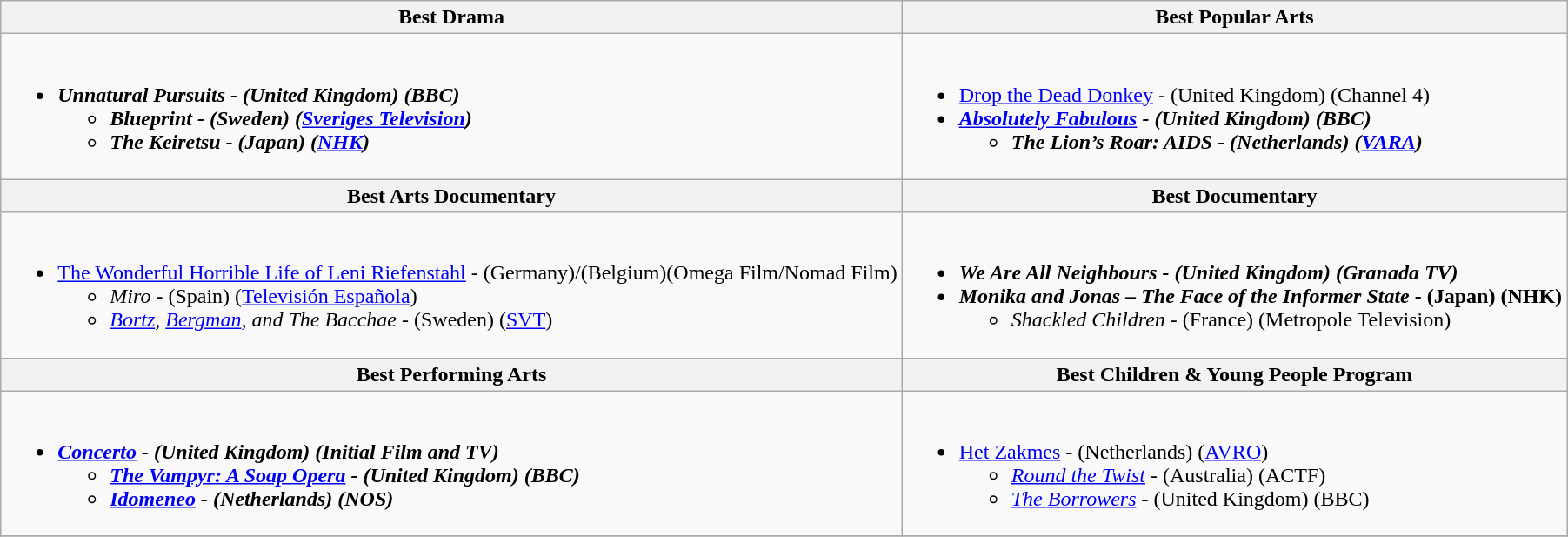<table class="wikitable">
<tr>
<th style:"width:50%">Best Drama</th>
<th style:"width:50%">Best Popular Arts</th>
</tr>
<tr>
<td valign="top"><br><ul><li><strong><em>Unnatural Pursuits<em> - (United Kingdom) (BBC)<strong><ul><li></em>Blueprint<em> - (Sweden) (<a href='#'>Sveriges Television</a>)</li><li></em>The Keiretsu<em> - (Japan) (<a href='#'>NHK</a>)</li></ul></li></ul></td>
<td valign="top"><br><ul><li></em></strong><a href='#'>Drop the Dead Donkey</a></em> - (United Kingdom) (Channel 4)</strong></li><li><strong><em><a href='#'>Absolutely Fabulous</a><em> - (United Kingdom) (BBC)<strong><ul><li></em>The Lion’s Roar: AIDS<em> - (Netherlands) (<a href='#'>VARA</a>)</li></ul></li></ul></td>
</tr>
<tr>
<th style:"width:50%">Best Arts Documentary</th>
<th style:"width:50%">Best Documentary</th>
</tr>
<tr>
<td valign="top"><br><ul><li></em></strong><a href='#'>The Wonderful Horrible Life of Leni Riefenstahl</a></em> - (Germany)/(Belgium)(Omega Film/Nomad Film)</strong><ul><li><em>Miro</em> - (Spain) (<a href='#'>Televisión Española</a>)</li><li><em><a href='#'>Bortz</a>, <a href='#'>Bergman</a>, and The Bacchae</em> - (Sweden) (<a href='#'>SVT</a>)</li></ul></li></ul></td>
<td valign="top"><br><ul><li><strong><em>We Are All Neighbours<em> - (United Kingdom) (Granada TV)<strong></li><li></em></strong>Monika and Jonas – The Face of the Informer State</em> - (Japan) (NHK)</strong><ul><li><em>Shackled Children</em> - (France) (Metropole Television)</li></ul></li></ul></td>
</tr>
<tr>
<th style:"width:50%">Best Performing Arts</th>
<th style:"width:50%">Best Children & Young People Program</th>
</tr>
<tr>
<td valign="top"><br><ul><li><strong><em><a href='#'>Concerto</a><em> - (United Kingdom) (Initial Film and TV)<strong><ul><li></em><a href='#'>The Vampyr: A Soap Opera</a>	<em> - (United Kingdom) (BBC)</li><li></em><a href='#'>Idomeneo</a><em> - (Netherlands) (NOS)</li></ul></li></ul></td>
<td valign="top"><br><ul><li></em></strong><a href='#'>Het Zakmes</a></em> - (Netherlands) (<a href='#'>AVRO</a>)</strong><ul><li><em><a href='#'>Round the Twist</a></em> - (Australia) (ACTF)</li><li><em><a href='#'>The Borrowers</a></em> - (United Kingdom) (BBC)</li></ul></li></ul></td>
</tr>
<tr>
</tr>
</table>
